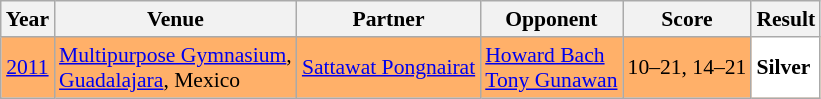<table class="sortable wikitable" style="font-size: 90%;">
<tr>
<th>Year</th>
<th>Venue</th>
<th>Partner</th>
<th>Opponent</th>
<th>Score</th>
<th>Result</th>
</tr>
<tr style="background:#FFB069">
<td align="center"><a href='#'>2011</a></td>
<td align="left"><a href='#'>Multipurpose Gymnasium</a>,<br><a href='#'>Guadalajara</a>, Mexico</td>
<td align="left"> <a href='#'>Sattawat Pongnairat</a></td>
<td align="left"> <a href='#'>Howard Bach</a><br> <a href='#'>Tony Gunawan</a></td>
<td align="left">10–21, 14–21</td>
<td style="text-align:left; background:white"> <strong>Silver</strong></td>
</tr>
</table>
